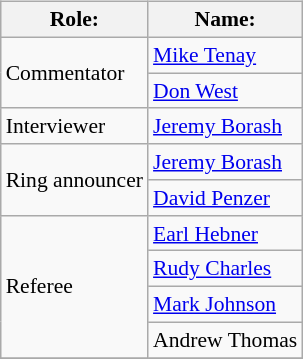<table class=wikitable style="font-size:90%; margin: 0.5em 0 0.5em 1em; float: right; clear: right;">
<tr>
<th>Role:</th>
<th>Name:</th>
</tr>
<tr>
<td rowspan="2">Commentator</td>
<td><a href='#'>Mike Tenay</a></td>
</tr>
<tr>
<td><a href='#'>Don West</a></td>
</tr>
<tr>
<td>Interviewer</td>
<td><a href='#'>Jeremy Borash</a></td>
</tr>
<tr>
<td rowspan="2">Ring announcer</td>
<td><a href='#'>Jeremy Borash</a></td>
</tr>
<tr>
<td><a href='#'>David Penzer</a></td>
</tr>
<tr>
<td rowspan="4">Referee</td>
<td><a href='#'>Earl Hebner</a></td>
</tr>
<tr>
<td><a href='#'>Rudy Charles</a></td>
</tr>
<tr>
<td><a href='#'>Mark Johnson</a></td>
</tr>
<tr>
<td>Andrew Thomas</td>
</tr>
<tr>
</tr>
</table>
